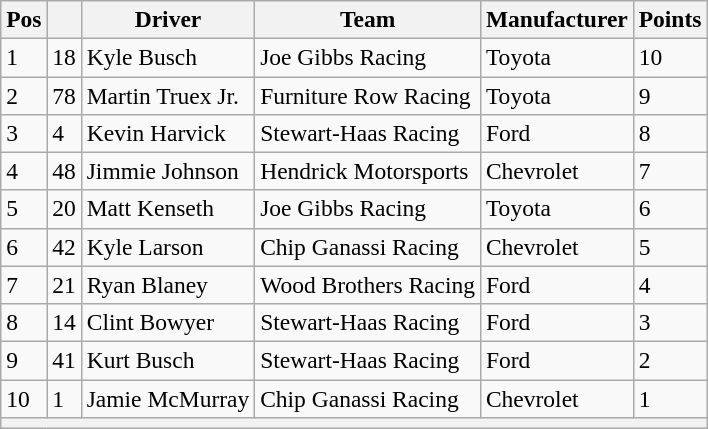<table class="wikitable" style="font-size:98%">
<tr>
<th>Pos</th>
<th></th>
<th>Driver</th>
<th>Team</th>
<th>Manufacturer</th>
<th>Points</th>
</tr>
<tr>
<td>1</td>
<td>18</td>
<td>Kyle Busch</td>
<td>Joe Gibbs Racing</td>
<td>Toyota</td>
<td>10</td>
</tr>
<tr>
<td>2</td>
<td>78</td>
<td>Martin Truex Jr.</td>
<td>Furniture Row Racing</td>
<td>Toyota</td>
<td>9</td>
</tr>
<tr>
<td>3</td>
<td>4</td>
<td>Kevin Harvick</td>
<td>Stewart-Haas Racing</td>
<td>Ford</td>
<td>8</td>
</tr>
<tr>
<td>4</td>
<td>48</td>
<td>Jimmie Johnson</td>
<td>Hendrick Motorsports</td>
<td>Chevrolet</td>
<td>7</td>
</tr>
<tr>
<td>5</td>
<td>20</td>
<td>Matt Kenseth</td>
<td>Joe Gibbs Racing</td>
<td>Toyota</td>
<td>6</td>
</tr>
<tr>
<td>6</td>
<td>42</td>
<td>Kyle Larson</td>
<td>Chip Ganassi Racing</td>
<td>Chevrolet</td>
<td>5</td>
</tr>
<tr>
<td>7</td>
<td>21</td>
<td>Ryan Blaney</td>
<td>Wood Brothers Racing</td>
<td>Ford</td>
<td>4</td>
</tr>
<tr>
<td>8</td>
<td>14</td>
<td>Clint Bowyer</td>
<td>Stewart-Haas Racing</td>
<td>Ford</td>
<td>3</td>
</tr>
<tr>
<td>9</td>
<td>41</td>
<td>Kurt Busch</td>
<td>Stewart-Haas Racing</td>
<td>Ford</td>
<td>2</td>
</tr>
<tr>
<td>10</td>
<td>1</td>
<td>Jamie McMurray</td>
<td>Chip Ganassi Racing</td>
<td>Chevrolet</td>
<td>1</td>
</tr>
<tr>
<th colspan="6"></th>
</tr>
</table>
